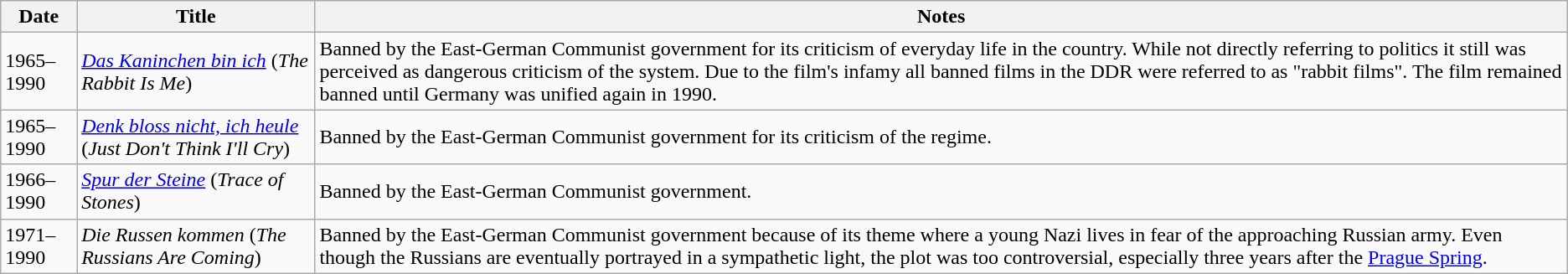<table class="wikitable sortable">
<tr>
<th>Date</th>
<th>Title</th>
<th>Notes</th>
</tr>
<tr>
<td>1965–1990</td>
<td><em><a href='#'>Das Kaninchen bin ich</a></em> (<em>The Rabbit Is Me</em>)</td>
<td>Banned by the East-German Communist government for its criticism of everyday life in the country. While not directly referring to politics it still was perceived as dangerous criticism of the system. Due to the film's infamy all banned films in the DDR were referred to as "rabbit films". The film remained banned until Germany was unified again in 1990.</td>
</tr>
<tr>
<td>1965–1990</td>
<td><em><a href='#'>Denk bloss nicht, ich heule</a></em> (<em>Just Don't Think I'll Cry</em>)</td>
<td>Banned by the East-German Communist government for its criticism of the regime.</td>
</tr>
<tr>
<td>1966–1990</td>
<td><em><a href='#'>Spur der Steine</a></em> (<em>Trace of Stones</em>)</td>
<td>Banned by the East-German Communist government.</td>
</tr>
<tr>
<td>1971–1990</td>
<td><em>Die Russen kommen</em> (<em>The Russians Are Coming</em>)</td>
<td>Banned by the East-German Communist government because of its theme where a young Nazi lives in fear of the approaching Russian army. Even though the Russians are eventually portrayed in a sympathetic light, the plot was too controversial, especially three years after the <a href='#'>Prague Spring</a>.</td>
</tr>
</table>
